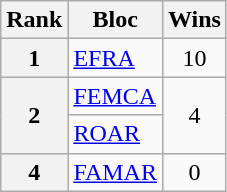<table class="wikitable" style="font-size: 100%;">
<tr>
<th>Rank</th>
<th>Bloc</th>
<th>Wins</th>
</tr>
<tr>
<th>1</th>
<td><a href='#'>EFRA</a></td>
<td align="center">10</td>
</tr>
<tr>
<th rowspan="2" align="center">2</th>
<td><a href='#'>FEMCA</a></td>
<td rowspan="2" align="center">4</td>
</tr>
<tr>
<td><a href='#'>ROAR</a></td>
</tr>
<tr>
<th>4</th>
<td><a href='#'>FAMAR</a></td>
<td align="center" align="center">0</td>
</tr>
</table>
